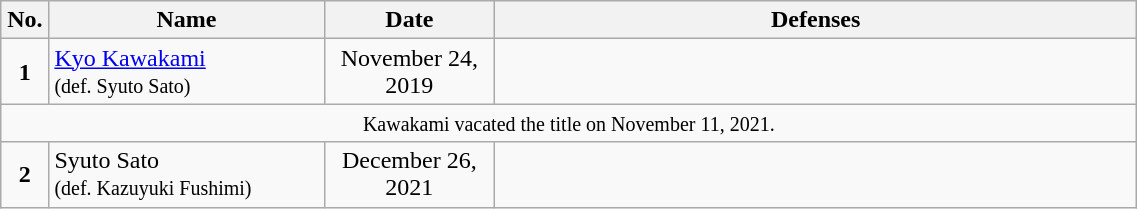<table class="wikitable" style="width:60%; font-size:100%;">
<tr>
<th style= width:1%;">No.</th>
<th style= width:21%;">Name</th>
<th style=width:13%;">Date</th>
<th style= width:49%;">Defenses</th>
</tr>
<tr>
<td align=center><strong>1</strong></td>
<td align=left> <a href='#'>Kyo Kawakami</a> <br><small>(def. Syuto Sato)</small></td>
<td align=center>November 24, 2019</td>
<td></td>
</tr>
<tr>
<td colspan=4 align=center><small>Kawakami vacated the title on November 11, 2021.</small></td>
</tr>
<tr>
<td align=center><strong>2</strong></td>
<td align=left> Syuto Sato <br><small>(def. Kazuyuki Fushimi)</small></td>
<td align=center>December 26, 2021</td>
<td></td>
</tr>
</table>
